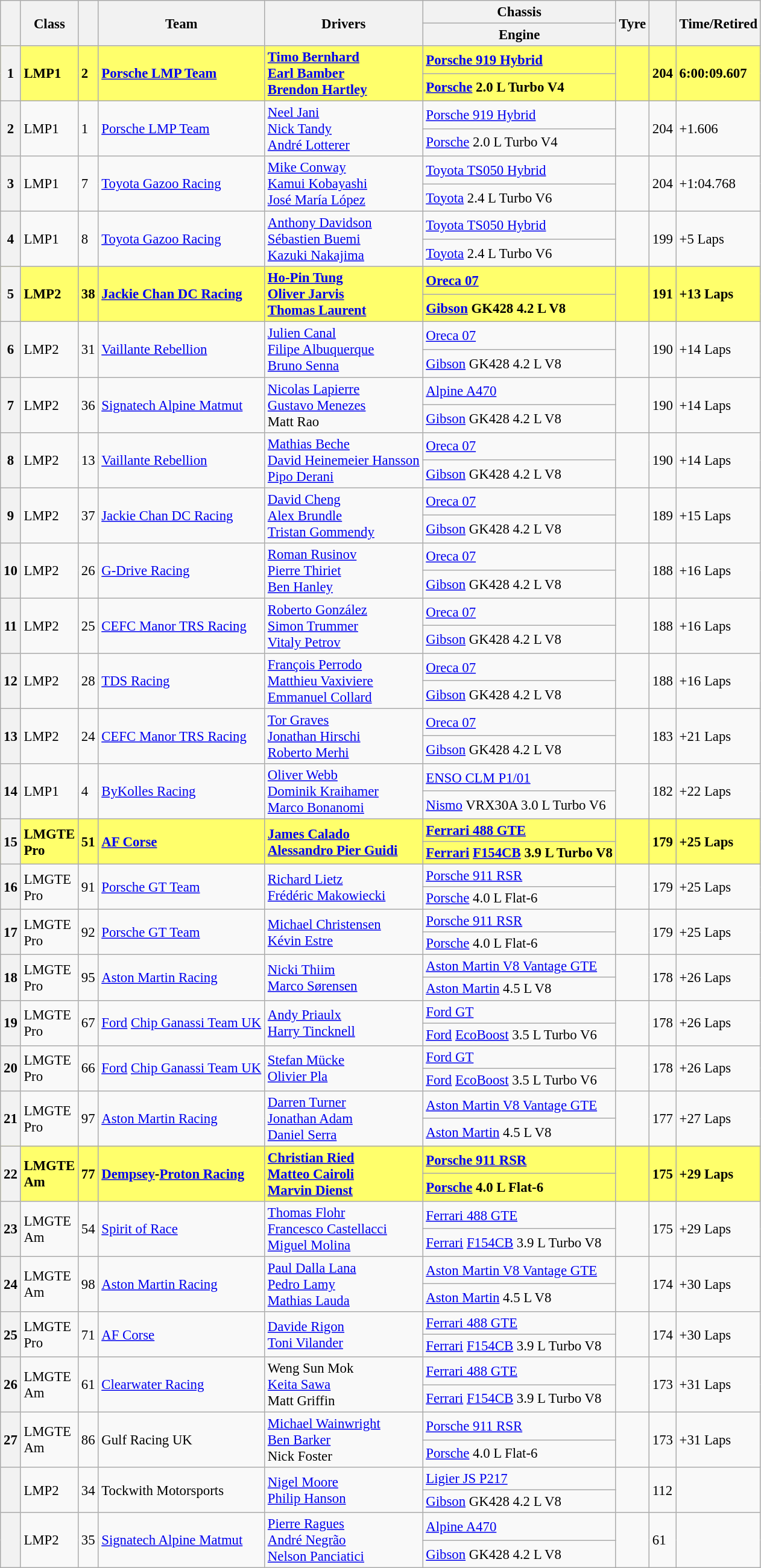<table class="wikitable" style="font-size: 95%;">
<tr>
<th rowspan="2"></th>
<th rowspan="2">Class</th>
<th rowspan="2"></th>
<th rowspan="2">Team</th>
<th rowspan="2">Drivers</th>
<th>Chassis</th>
<th rowspan="2">Tyre</th>
<th rowspan="2"></th>
<th rowspan="2">Time/Retired</th>
</tr>
<tr>
<th>Engine</th>
</tr>
<tr style="font-weight:bold" bgcolor="FFFF6B">
<th rowspan=2>1</th>
<td rowspan=2>LMP1</td>
<td rowspan=2>2</td>
<td rowspan=2> <a href='#'>Porsche LMP Team</a></td>
<td rowspan=2> <a href='#'>Timo Bernhard</a><br> <a href='#'>Earl Bamber</a><br> <a href='#'>Brendon Hartley</a></td>
<td><a href='#'>Porsche 919 Hybrid</a></td>
<td rowspan=2></td>
<td rowspan=2>204</td>
<td rowspan=2>6:00:09.607</td>
</tr>
<tr style="font-weight:bold" bgcolor="FFFF6B">
<td><a href='#'>Porsche</a> 2.0 L Turbo V4</td>
</tr>
<tr>
<th rowspan=2>2</th>
<td rowspan=2>LMP1</td>
<td rowspan=2>1</td>
<td rowspan=2> <a href='#'>Porsche LMP Team</a></td>
<td rowspan=2> <a href='#'>Neel Jani</a><br> <a href='#'>Nick Tandy</a><br> <a href='#'>André Lotterer</a></td>
<td><a href='#'>Porsche 919 Hybrid</a></td>
<td rowspan=2></td>
<td rowspan=2>204</td>
<td rowspan=2>+1.606</td>
</tr>
<tr>
<td><a href='#'>Porsche</a> 2.0 L Turbo V4</td>
</tr>
<tr>
<th rowspan=2>3</th>
<td rowspan=2>LMP1</td>
<td rowspan=2>7</td>
<td rowspan=2> <a href='#'>Toyota Gazoo Racing</a></td>
<td rowspan=2> <a href='#'>Mike Conway</a><br> <a href='#'>Kamui Kobayashi</a><br> <a href='#'>José María López</a></td>
<td><a href='#'>Toyota TS050 Hybrid</a></td>
<td rowspan=2></td>
<td rowspan=2>204</td>
<td rowspan=2>+1:04.768</td>
</tr>
<tr>
<td><a href='#'>Toyota</a> 2.4 L Turbo V6</td>
</tr>
<tr>
<th rowspan=2>4</th>
<td rowspan=2>LMP1</td>
<td rowspan=2>8</td>
<td rowspan=2> <a href='#'>Toyota Gazoo Racing</a></td>
<td rowspan=2> <a href='#'>Anthony Davidson</a><br> <a href='#'>Sébastien Buemi</a><br> <a href='#'>Kazuki Nakajima</a></td>
<td><a href='#'>Toyota TS050 Hybrid</a></td>
<td rowspan=2></td>
<td rowspan=2>199</td>
<td rowspan=2>+5 Laps</td>
</tr>
<tr>
<td><a href='#'>Toyota</a> 2.4 L Turbo V6</td>
</tr>
<tr style="font-weight:bold" bgcolor="FFFF6B">
<th rowspan=2>5</th>
<td rowspan=2>LMP2</td>
<td rowspan=2>38</td>
<td rowspan=2> <a href='#'>Jackie Chan DC Racing</a></td>
<td rowspan=2> <a href='#'>Ho-Pin Tung</a><br> <a href='#'>Oliver Jarvis</a><br> <a href='#'>Thomas Laurent</a></td>
<td><a href='#'>Oreca 07</a></td>
<td rowspan=2></td>
<td rowspan=2>191</td>
<td rowspan=2>+13 Laps</td>
</tr>
<tr style="font-weight:bold" bgcolor="FFFF6B">
<td><a href='#'>Gibson</a> GK428 4.2 L V8</td>
</tr>
<tr>
<th rowspan=2>6</th>
<td rowspan=2>LMP2</td>
<td rowspan=2>31</td>
<td rowspan=2> <a href='#'>Vaillante Rebellion</a></td>
<td rowspan=2> <a href='#'>Julien Canal</a><br> <a href='#'>Filipe Albuquerque</a><br> <a href='#'>Bruno Senna</a></td>
<td><a href='#'>Oreca 07</a></td>
<td rowspan=2></td>
<td rowspan=2>190</td>
<td rowspan=2>+14 Laps</td>
</tr>
<tr>
<td><a href='#'>Gibson</a> GK428 4.2 L V8</td>
</tr>
<tr>
<th rowspan=2>7</th>
<td rowspan=2>LMP2</td>
<td rowspan=2>36</td>
<td rowspan=2> <a href='#'>Signatech Alpine Matmut</a></td>
<td rowspan=2> <a href='#'>Nicolas Lapierre</a><br> <a href='#'>Gustavo Menezes</a><br> Matt Rao</td>
<td><a href='#'>Alpine A470</a></td>
<td rowspan=2></td>
<td rowspan=2>190</td>
<td rowspan=2>+14 Laps</td>
</tr>
<tr>
<td><a href='#'>Gibson</a> GK428 4.2 L V8</td>
</tr>
<tr>
<th rowspan=2>8</th>
<td rowspan=2>LMP2</td>
<td rowspan=2>13</td>
<td rowspan=2> <a href='#'>Vaillante Rebellion</a></td>
<td rowspan=2> <a href='#'>Mathias Beche</a><br> <a href='#'>David Heinemeier Hansson</a><br> <a href='#'>Pipo Derani</a></td>
<td><a href='#'>Oreca 07</a></td>
<td rowspan=2></td>
<td rowspan=2>190</td>
<td rowspan=2>+14 Laps</td>
</tr>
<tr>
<td><a href='#'>Gibson</a> GK428 4.2 L V8</td>
</tr>
<tr>
<th rowspan=2>9</th>
<td rowspan=2>LMP2</td>
<td rowspan=2>37</td>
<td rowspan=2> <a href='#'>Jackie Chan DC Racing</a></td>
<td rowspan=2> <a href='#'>David Cheng</a><br> <a href='#'>Alex Brundle</a><br> <a href='#'>Tristan Gommendy</a></td>
<td><a href='#'>Oreca 07</a></td>
<td rowspan=2></td>
<td rowspan=2>189</td>
<td rowspan=2>+15 Laps</td>
</tr>
<tr>
<td><a href='#'>Gibson</a> GK428 4.2 L V8</td>
</tr>
<tr>
<th rowspan=2>10</th>
<td rowspan=2>LMP2</td>
<td rowspan=2>26</td>
<td rowspan=2> <a href='#'>G-Drive Racing</a></td>
<td rowspan=2> <a href='#'>Roman Rusinov</a><br> <a href='#'>Pierre Thiriet</a><br> <a href='#'>Ben Hanley</a></td>
<td><a href='#'>Oreca 07</a></td>
<td rowspan=2></td>
<td rowspan=2>188</td>
<td rowspan=2>+16 Laps</td>
</tr>
<tr>
<td><a href='#'>Gibson</a> GK428 4.2 L V8</td>
</tr>
<tr>
<th rowspan=2>11</th>
<td rowspan=2>LMP2</td>
<td rowspan=2>25</td>
<td rowspan=2> <a href='#'>CEFC Manor TRS Racing</a></td>
<td rowspan=2> <a href='#'>Roberto González</a><br> <a href='#'>Simon Trummer</a><br> <a href='#'>Vitaly Petrov</a></td>
<td><a href='#'>Oreca 07</a></td>
<td rowspan=2></td>
<td rowspan=2>188</td>
<td rowspan=2>+16 Laps</td>
</tr>
<tr>
<td><a href='#'>Gibson</a> GK428 4.2 L V8</td>
</tr>
<tr>
<th rowspan=2>12</th>
<td rowspan=2>LMP2</td>
<td rowspan=2>28</td>
<td rowspan=2> <a href='#'>TDS Racing</a></td>
<td rowspan=2> <a href='#'>François Perrodo</a><br> <a href='#'>Matthieu Vaxiviere</a><br> <a href='#'>Emmanuel Collard</a></td>
<td><a href='#'>Oreca 07</a></td>
<td rowspan=2></td>
<td rowspan=2>188</td>
<td rowspan=2>+16 Laps</td>
</tr>
<tr>
<td><a href='#'>Gibson</a> GK428 4.2 L V8</td>
</tr>
<tr>
<th rowspan=2>13</th>
<td rowspan=2>LMP2</td>
<td rowspan=2>24</td>
<td rowspan=2> <a href='#'>CEFC Manor TRS Racing</a></td>
<td rowspan=2> <a href='#'>Tor Graves</a><br> <a href='#'>Jonathan Hirschi</a><br> <a href='#'>Roberto Merhi</a></td>
<td><a href='#'>Oreca 07</a></td>
<td rowspan=2></td>
<td rowspan=2>183</td>
<td rowspan=2>+21 Laps</td>
</tr>
<tr>
<td><a href='#'>Gibson</a> GK428 4.2 L V8</td>
</tr>
<tr>
<th rowspan=2>14</th>
<td rowspan=2>LMP1</td>
<td rowspan=2>4</td>
<td rowspan=2> <a href='#'>ByKolles Racing</a></td>
<td rowspan=2> <a href='#'>Oliver Webb</a><br> <a href='#'>Dominik Kraihamer</a><br> <a href='#'>Marco Bonanomi</a></td>
<td><a href='#'>ENSO CLM P1/01</a></td>
<td rowspan=2></td>
<td rowspan=2>182</td>
<td rowspan=2>+22 Laps</td>
</tr>
<tr>
<td><a href='#'>Nismo</a> VRX30A 3.0 L Turbo V6</td>
</tr>
<tr style="font-weight:bold" bgcolor="FFFF6B">
<th rowspan=2>15</th>
<td rowspan=2>LMGTE<br>Pro</td>
<td rowspan=2>51</td>
<td rowspan=2> <a href='#'>AF Corse</a></td>
<td rowspan=2> <a href='#'>James Calado</a><br> <a href='#'>Alessandro Pier Guidi</a></td>
<td><a href='#'>Ferrari 488 GTE</a></td>
<td rowspan=2></td>
<td rowspan=2>179</td>
<td rowspan=2>+25 Laps</td>
</tr>
<tr style="font-weight:bold" bgcolor="FFFF6B">
<td><a href='#'>Ferrari</a> <a href='#'>F154CB</a> 3.9 L Turbo V8</td>
</tr>
<tr>
<th rowspan=2>16</th>
<td rowspan=2>LMGTE<br>Pro</td>
<td rowspan=2>91</td>
<td rowspan=2> <a href='#'>Porsche GT Team</a></td>
<td rowspan=2> <a href='#'>Richard Lietz</a><br> <a href='#'>Frédéric Makowiecki</a></td>
<td><a href='#'>Porsche 911 RSR</a></td>
<td rowspan=2></td>
<td rowspan=2>179</td>
<td rowspan=2>+25 Laps</td>
</tr>
<tr>
<td><a href='#'>Porsche</a> 4.0 L Flat-6</td>
</tr>
<tr>
<th rowspan=2>17</th>
<td rowspan=2>LMGTE<br>Pro</td>
<td rowspan=2>92</td>
<td rowspan=2> <a href='#'>Porsche GT Team</a></td>
<td rowspan=2> <a href='#'>Michael Christensen</a><br> <a href='#'>Kévin Estre</a></td>
<td><a href='#'>Porsche 911 RSR</a></td>
<td rowspan=2></td>
<td rowspan=2>179</td>
<td rowspan=2>+25 Laps</td>
</tr>
<tr>
<td><a href='#'>Porsche</a> 4.0 L Flat-6</td>
</tr>
<tr>
<th rowspan=2>18</th>
<td rowspan=2>LMGTE<br>Pro</td>
<td rowspan=2>95</td>
<td rowspan=2> <a href='#'>Aston Martin Racing</a></td>
<td rowspan=2> <a href='#'>Nicki Thiim</a><br> <a href='#'>Marco Sørensen</a></td>
<td><a href='#'>Aston Martin V8 Vantage GTE</a></td>
<td rowspan=2></td>
<td rowspan=2>178</td>
<td rowspan=2>+26 Laps</td>
</tr>
<tr>
<td><a href='#'>Aston Martin</a> 4.5 L V8</td>
</tr>
<tr>
<th rowspan=2>19</th>
<td rowspan=2>LMGTE<br>Pro</td>
<td rowspan=2>67</td>
<td rowspan=2> <a href='#'>Ford</a> <a href='#'>Chip Ganassi Team UK</a></td>
<td rowspan=2> <a href='#'>Andy Priaulx</a><br> <a href='#'>Harry Tincknell</a></td>
<td><a href='#'>Ford GT</a></td>
<td rowspan=2></td>
<td rowspan=2>178</td>
<td rowspan=2>+26 Laps</td>
</tr>
<tr>
<td><a href='#'>Ford</a> <a href='#'>EcoBoost</a> 3.5 L Turbo V6</td>
</tr>
<tr>
<th rowspan=2>20</th>
<td rowspan=2>LMGTE<br>Pro</td>
<td rowspan=2>66</td>
<td rowspan=2> <a href='#'>Ford</a> <a href='#'>Chip Ganassi Team UK</a></td>
<td rowspan=2> <a href='#'>Stefan Mücke</a><br> <a href='#'>Olivier Pla</a></td>
<td><a href='#'>Ford GT</a></td>
<td rowspan=2></td>
<td rowspan=2>178</td>
<td rowspan=2>+26 Laps</td>
</tr>
<tr>
<td><a href='#'>Ford</a> <a href='#'>EcoBoost</a> 3.5 L Turbo V6</td>
</tr>
<tr>
<th rowspan=2>21</th>
<td rowspan=2>LMGTE<br>Pro</td>
<td rowspan=2>97</td>
<td rowspan=2> <a href='#'>Aston Martin Racing</a></td>
<td rowspan=2> <a href='#'>Darren Turner</a><br> <a href='#'>Jonathan Adam</a><br> <a href='#'>Daniel Serra</a></td>
<td><a href='#'>Aston Martin V8 Vantage GTE</a></td>
<td rowspan=2></td>
<td rowspan=2>177</td>
<td rowspan=2>+27 Laps</td>
</tr>
<tr>
<td><a href='#'>Aston Martin</a> 4.5 L V8</td>
</tr>
<tr style="font-weight:bold" bgcolor="FFFF6B">
<th rowspan=2>22</th>
<td rowspan=2>LMGTE<br>Am</td>
<td rowspan=2>77</td>
<td rowspan=2> <a href='#'>Dempsey</a>-<a href='#'>Proton Racing</a></td>
<td rowspan=2> <a href='#'>Christian Ried</a><br> <a href='#'>Matteo Cairoli</a><br> <a href='#'>Marvin Dienst</a></td>
<td><a href='#'>Porsche 911 RSR</a></td>
<td rowspan=2></td>
<td rowspan=2>175</td>
<td rowspan=2>+29 Laps</td>
</tr>
<tr style="font-weight:bold" bgcolor="FFFF6B">
<td><a href='#'>Porsche</a> 4.0 L Flat-6</td>
</tr>
<tr>
<th rowspan=2>23</th>
<td rowspan=2>LMGTE<br>Am</td>
<td rowspan=2>54</td>
<td rowspan=2> <a href='#'>Spirit of Race</a></td>
<td rowspan=2> <a href='#'>Thomas Flohr</a><br> <a href='#'>Francesco Castellacci</a><br> <a href='#'>Miguel Molina</a></td>
<td><a href='#'>Ferrari 488 GTE</a></td>
<td rowspan=2></td>
<td rowspan=2>175</td>
<td rowspan=2>+29 Laps</td>
</tr>
<tr>
<td><a href='#'>Ferrari</a> <a href='#'>F154CB</a> 3.9 L Turbo V8</td>
</tr>
<tr>
<th rowspan=2>24</th>
<td rowspan=2>LMGTE<br>Am</td>
<td rowspan=2>98</td>
<td rowspan=2> <a href='#'>Aston Martin Racing</a></td>
<td rowspan=2> <a href='#'>Paul Dalla Lana</a><br> <a href='#'>Pedro Lamy</a><br> <a href='#'>Mathias Lauda</a></td>
<td><a href='#'>Aston Martin V8 Vantage GTE</a></td>
<td rowspan=2></td>
<td rowspan=2>174</td>
<td rowspan=2>+30 Laps</td>
</tr>
<tr>
<td><a href='#'>Aston Martin</a> 4.5 L V8</td>
</tr>
<tr>
<th rowspan=2>25</th>
<td rowspan=2>LMGTE<br>Pro</td>
<td rowspan=2>71</td>
<td rowspan=2> <a href='#'>AF Corse</a></td>
<td rowspan=2> <a href='#'>Davide Rigon</a><br> <a href='#'>Toni Vilander</a></td>
<td><a href='#'>Ferrari 488 GTE</a></td>
<td rowspan=2></td>
<td rowspan=2>174</td>
<td rowspan=2>+30 Laps</td>
</tr>
<tr>
<td><a href='#'>Ferrari</a> <a href='#'>F154CB</a> 3.9 L Turbo V8</td>
</tr>
<tr>
<th rowspan=2>26</th>
<td rowspan=2>LMGTE<br>Am</td>
<td rowspan=2>61</td>
<td rowspan=2> <a href='#'>Clearwater Racing</a></td>
<td rowspan=2> Weng Sun Mok<br> <a href='#'>Keita Sawa</a><br> Matt Griffin</td>
<td><a href='#'>Ferrari 488 GTE</a></td>
<td rowspan=2></td>
<td rowspan=2>173</td>
<td rowspan=2>+31 Laps</td>
</tr>
<tr>
<td><a href='#'>Ferrari</a> <a href='#'>F154CB</a> 3.9 L Turbo V8</td>
</tr>
<tr>
<th rowspan=2>27</th>
<td rowspan=2>LMGTE<br>Am</td>
<td rowspan=2>86</td>
<td rowspan=2> Gulf Racing UK</td>
<td rowspan=2> <a href='#'>Michael Wainwright</a><br> <a href='#'>Ben Barker</a><br> Nick Foster</td>
<td><a href='#'>Porsche 911 RSR</a></td>
<td rowspan=2></td>
<td rowspan=2>173</td>
<td rowspan=2>+31 Laps</td>
</tr>
<tr>
<td><a href='#'>Porsche</a> 4.0 L Flat-6</td>
</tr>
<tr>
<th rowspan=2></th>
<td rowspan=2>LMP2</td>
<td rowspan=2>34</td>
<td rowspan=2> Tockwith Motorsports</td>
<td rowspan=2> <a href='#'>Nigel Moore</a><br> <a href='#'>Philip Hanson</a></td>
<td><a href='#'>Ligier JS P217</a></td>
<td rowspan=2></td>
<td rowspan=2>112</td>
<td rowspan=2></td>
</tr>
<tr>
<td><a href='#'>Gibson</a> GK428 4.2 L V8</td>
</tr>
<tr>
<th rowspan=2></th>
<td rowspan=2>LMP2</td>
<td rowspan=2>35</td>
<td rowspan=2> <a href='#'>Signatech Alpine Matmut</a></td>
<td rowspan=2> <a href='#'>Pierre Ragues</a><br> <a href='#'>André Negrão</a><br> <a href='#'>Nelson Panciatici</a></td>
<td><a href='#'>Alpine A470</a></td>
<td rowspan=2></td>
<td rowspan=2>61</td>
<td rowspan=2></td>
</tr>
<tr>
<td><a href='#'>Gibson</a> GK428 4.2 L V8</td>
</tr>
</table>
